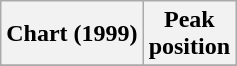<table class="wikitable plainrowheaders" style="text-align:center">
<tr>
<th scope="col">Chart (1999)</th>
<th scope="col">Peak<br>position</th>
</tr>
<tr>
</tr>
</table>
